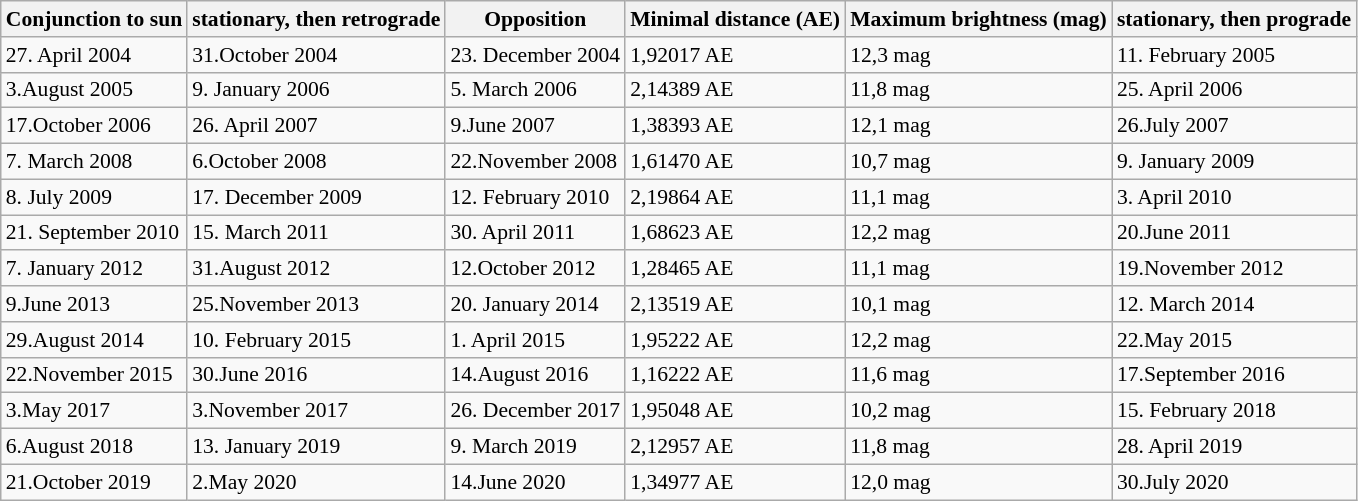<table class="wikitable" style="align: center; font-size: 0.9em;">
<tr>
<th>Conjunction to sun</th>
<th>stationary, then retrograde</th>
<th>Opposition</th>
<th>Minimal distance (AE)</th>
<th>Maximum brightness (mag)</th>
<th>stationary, then prograde</th>
</tr>
<tr>
<td>27. April 2004</td>
<td>31.October 2004</td>
<td>23. December 2004</td>
<td>1,92017 AE</td>
<td>12,3 mag</td>
<td>11. February 2005</td>
</tr>
<tr>
<td>3.August 2005</td>
<td>9. January 2006</td>
<td>5. March 2006</td>
<td>2,14389 AE</td>
<td>11,8 mag</td>
<td>25. April 2006</td>
</tr>
<tr>
<td>17.October 2006</td>
<td>26. April 2007</td>
<td>9.June 2007</td>
<td>1,38393	AE</td>
<td>12,1 mag</td>
<td>26.July 2007</td>
</tr>
<tr>
<td>7. March 2008</td>
<td>6.October 2008</td>
<td>22.November 2008</td>
<td>1,61470	AE</td>
<td>10,7 mag</td>
<td>9. January 2009</td>
</tr>
<tr>
<td>8. July 2009</td>
<td>17. December 2009</td>
<td>12. February 2010</td>
<td>2,19864	AE</td>
<td>11,1 mag</td>
<td>3. April 2010</td>
</tr>
<tr>
<td>21. September 2010</td>
<td>15. March 2011</td>
<td>30. April 2011</td>
<td>1,68623 AE</td>
<td>12,2	mag</td>
<td>20.June 2011</td>
</tr>
<tr>
<td>7. January 2012</td>
<td>31.August 2012</td>
<td>12.October 2012</td>
<td>1,28465 AE</td>
<td>11,1 mag</td>
<td>19.November 2012</td>
</tr>
<tr>
<td>9.June 2013</td>
<td>25.November 2013</td>
<td>20. January 2014</td>
<td>2,13519	AE</td>
<td>10,1 mag</td>
<td>12. March 2014</td>
</tr>
<tr>
<td>29.August 2014</td>
<td>10. February 2015</td>
<td>1. April 2015</td>
<td>1,95222 AE</td>
<td>12,2 mag</td>
<td>22.May 2015</td>
</tr>
<tr>
<td>22.November 2015</td>
<td>30.June 2016</td>
<td>14.August 2016</td>
<td>1,16222	AE</td>
<td>11,6 mag</td>
<td>17.September 2016</td>
</tr>
<tr>
<td>3.May 2017</td>
<td>3.November 2017</td>
<td>26. December 2017</td>
<td>1,95048	AE</td>
<td>10,2 mag</td>
<td>15. February 2018</td>
</tr>
<tr>
<td>6.August 2018</td>
<td>13. January 2019</td>
<td>9. March 2019</td>
<td>2,12957 AE</td>
<td>11,8	mag</td>
<td>28. April 2019</td>
</tr>
<tr>
<td>21.October 2019</td>
<td>2.May 2020</td>
<td>14.June 2020</td>
<td>1,34977 AE</td>
<td>12,0 mag</td>
<td>30.July 2020</td>
</tr>
</table>
